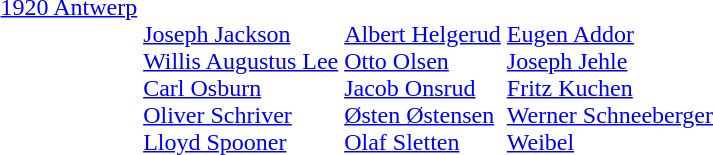<table>
<tr valign="top">
<td><a href='#'>1920 Antwerp</a><br></td>
<td><br><a href='#'>Joseph Jackson</a><br><a href='#'>Willis Augustus Lee</a><br><a href='#'>Carl Osburn</a><br><a href='#'>Oliver Schriver</a><br><a href='#'>Lloyd Spooner</a></td>
<td><br><a href='#'>Albert Helgerud</a><br><a href='#'>Otto Olsen</a><br><a href='#'>Jacob Onsrud</a><br><a href='#'>Østen Østensen</a><br><a href='#'>Olaf Sletten</a></td>
<td><br><a href='#'>Eugen Addor</a><br><a href='#'>Joseph Jehle</a><br><a href='#'>Fritz Kuchen</a><br><a href='#'>Werner Schneeberger</a><br><a href='#'>Weibel</a></td>
</tr>
</table>
